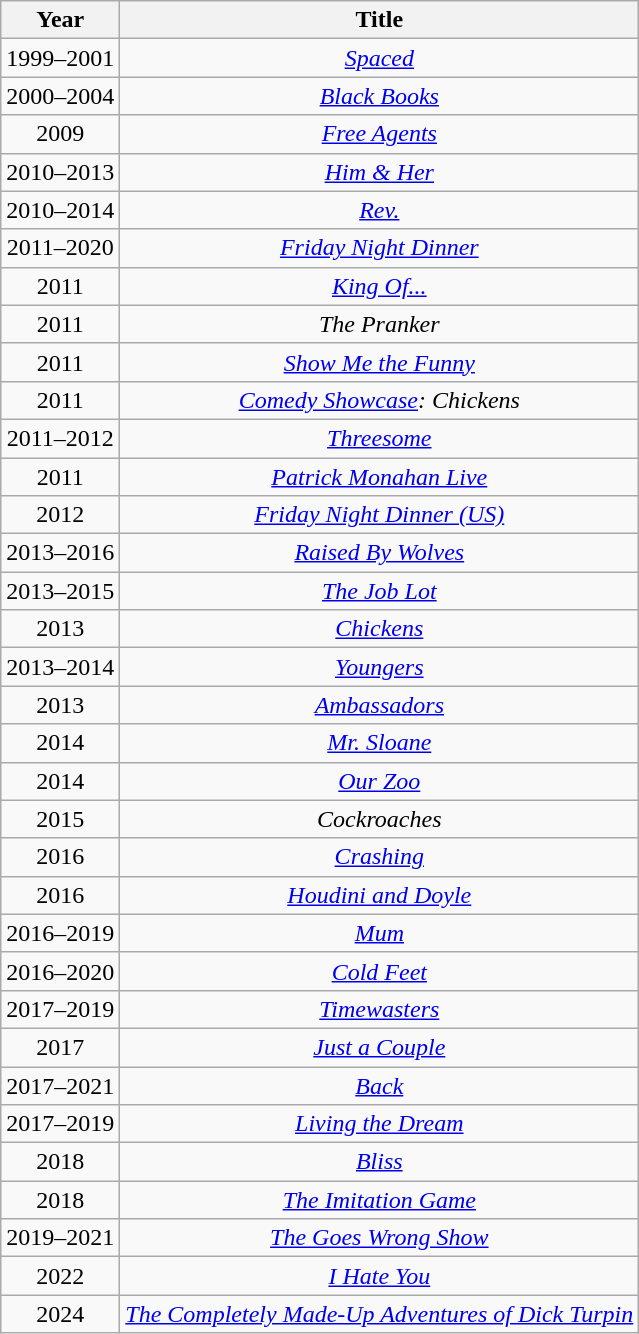<table class="wikitable" style="text-align:center;">
<tr>
<th scope="col">Year</th>
<th scope="col">Title</th>
</tr>
<tr>
<td>1999–2001</td>
<td><em><a href='#'>Spaced</a></em></td>
</tr>
<tr>
<td>2000–2004</td>
<td><em><a href='#'>Black Books</a></em></td>
</tr>
<tr>
<td>2009</td>
<td><em><a href='#'>Free Agents</a></em></td>
</tr>
<tr>
<td>2010–2013</td>
<td><em><a href='#'>Him & Her</a></em></td>
</tr>
<tr>
<td>2010–2014</td>
<td><em><a href='#'>Rev.</a></em></td>
</tr>
<tr>
<td>2011–2020</td>
<td><em><a href='#'>Friday Night Dinner</a></em></td>
</tr>
<tr>
<td>2011</td>
<td><em><a href='#'>King Of...</a></em></td>
</tr>
<tr>
<td>2011</td>
<td><em>The Pranker</em></td>
</tr>
<tr>
<td>2011</td>
<td><em><a href='#'>Show Me the Funny</a></em></td>
</tr>
<tr>
<td>2011</td>
<td><em><a href='#'>Comedy Showcase</a>: Chickens</em></td>
</tr>
<tr>
<td>2011–2012</td>
<td><em><a href='#'>Threesome</a></em></td>
</tr>
<tr>
<td>2011</td>
<td><em><a href='#'>Patrick Monahan Live</a></em></td>
</tr>
<tr>
<td>2012</td>
<td><em><a href='#'>Friday Night Dinner (US)</a></em></td>
</tr>
<tr>
<td>2013–2016</td>
<td><em><a href='#'>Raised By Wolves</a></em></td>
</tr>
<tr>
<td>2013–2015</td>
<td><em><a href='#'>The Job Lot</a></em></td>
</tr>
<tr>
<td>2013</td>
<td><em><a href='#'>Chickens</a></em></td>
</tr>
<tr>
<td>2013–2014</td>
<td><em><a href='#'>Youngers</a></em></td>
</tr>
<tr>
<td>2013</td>
<td><em><a href='#'>Ambassadors</a></em></td>
</tr>
<tr>
<td>2014</td>
<td><em><a href='#'>Mr. Sloane</a></em></td>
</tr>
<tr>
<td>2014</td>
<td><em><a href='#'>Our Zoo</a></em></td>
</tr>
<tr>
<td>2015</td>
<td><em>Cockroaches</em></td>
</tr>
<tr>
<td>2016</td>
<td><em><a href='#'>Crashing</a></em></td>
</tr>
<tr>
<td>2016</td>
<td><em><a href='#'>Houdini and Doyle</a></em></td>
</tr>
<tr>
<td>2016–2019</td>
<td><em><a href='#'>Mum</a></em></td>
</tr>
<tr>
<td>2016–2020</td>
<td><em><a href='#'>Cold Feet</a></em></td>
</tr>
<tr>
<td>2017–2019</td>
<td><em><a href='#'>Timewasters</a></em></td>
</tr>
<tr>
<td>2017</td>
<td><em><a href='#'>Just a Couple</a></em></td>
</tr>
<tr>
<td>2017–2021</td>
<td><em><a href='#'>Back</a></em></td>
</tr>
<tr>
<td>2017–2019</td>
<td><em><a href='#'>Living the Dream</a></em></td>
</tr>
<tr>
<td>2018</td>
<td><em><a href='#'>Bliss</a></em></td>
</tr>
<tr>
<td>2018</td>
<td><em><a href='#'>The Imitation Game</a></em></td>
</tr>
<tr>
<td>2019–2021</td>
<td><em><a href='#'>The Goes Wrong Show</a></em></td>
</tr>
<tr>
<td>2022</td>
<td><em><a href='#'>I Hate You</a></em></td>
</tr>
<tr>
<td>2024</td>
<td><em><a href='#'>The Completely Made-Up Adventures of Dick Turpin</a></em></td>
</tr>
</table>
